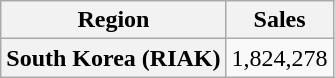<table class="wikitable plainrowheaders">
<tr>
<th>Region</th>
<th>Sales</th>
</tr>
<tr>
<th scope="row">South Korea (RIAK)</th>
<td>1,824,278</td>
</tr>
</table>
